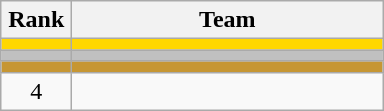<table class="wikitable" style="text-align:center;">
<tr>
<th width=40>Rank</th>
<th width=200>Team</th>
</tr>
<tr bgcolor="gold">
<td></td>
<td style="text-align:left;"></td>
</tr>
<tr bgcolor="silver">
<td></td>
<td style="text-align:left;"></td>
</tr>
<tr bgcolor="#C69633">
<td></td>
<td style="text-align:left;"></td>
</tr>
<tr>
<td>4</td>
<td style="text-align:left;"></td>
</tr>
</table>
